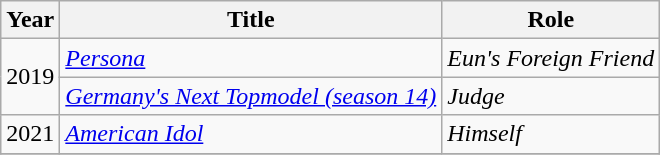<table class="wikitable sortable">
<tr>
<th>Year</th>
<th>Title</th>
<th class="unsortable">Role</th>
</tr>
<tr>
<td rowspan = "2">2019</td>
<td><em><a href='#'>Persona</a></em></td>
<td><em>Eun's Foreign Friend</em></td>
</tr>
<tr>
<td><em><a href='#'>Germany's Next Topmodel (season 14)</a></em></td>
<td><em>Judge</em></td>
</tr>
<tr>
<td>2021</td>
<td><em><a href='#'>American Idol</a></em></td>
<td><em>Himself</em></td>
</tr>
<tr>
</tr>
</table>
